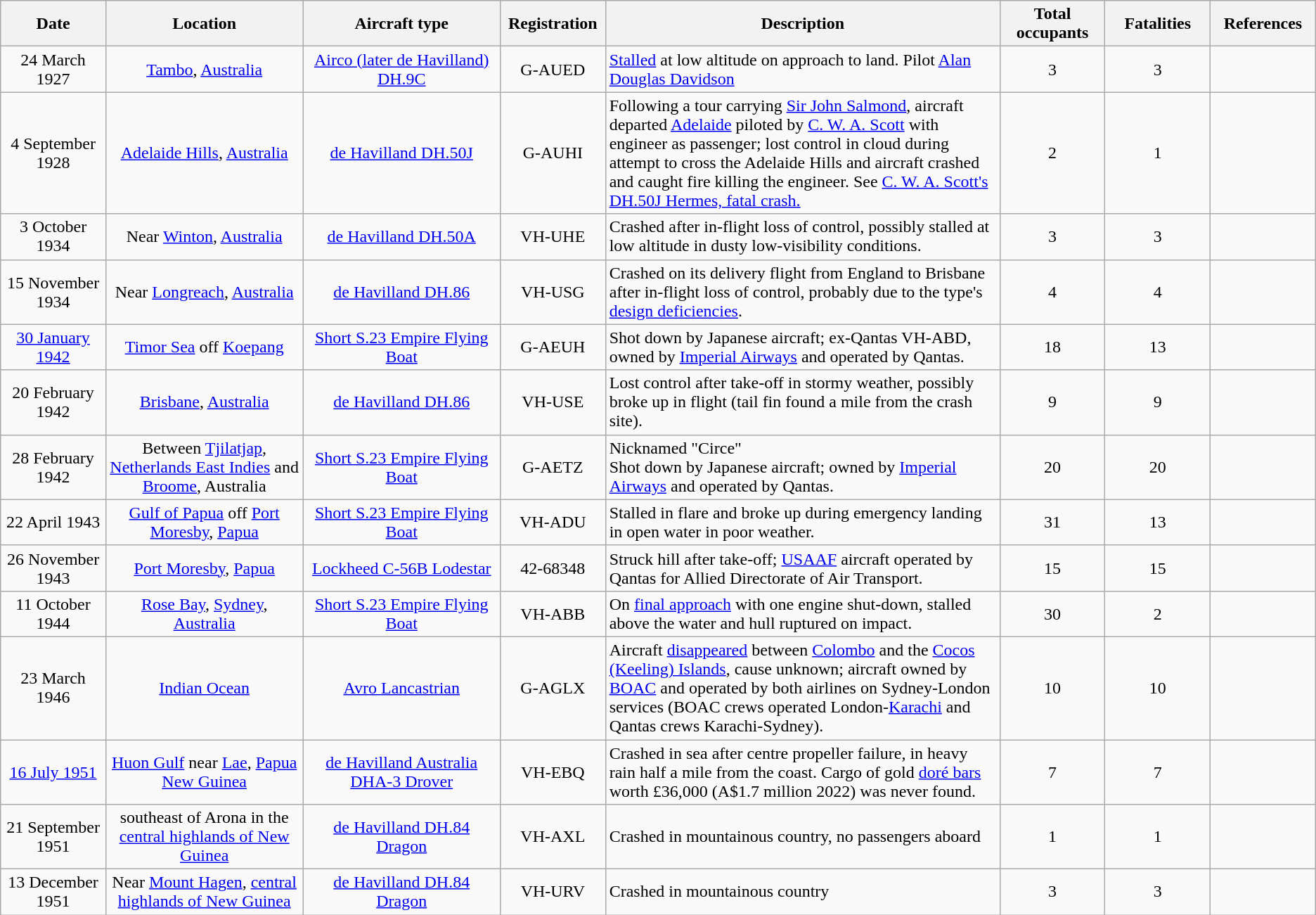<table class="wikitable sortable">
<tr>
<th width="8%">Date</th>
<th width="15%" class="unsortable">Location</th>
<th width="15%" class="unsortable">Aircraft type</th>
<th width="8%">Registration</th>
<th width="30%" class="unsortable">Description</th>
<th width="8%">Total occupants</th>
<th width="8%">Fatalities</th>
<th width="8%" class="unsortable">References</th>
</tr>
<tr>
<td align="center">24 March 1927</td>
<td align="center"><a href='#'>Tambo</a>, <a href='#'>Australia</a></td>
<td align="center"><a href='#'>Airco (later de Havilland) DH.9C</a></td>
<td align="center">G-AUED</td>
<td><a href='#'>Stalled</a> at low altitude on approach to land. Pilot <a href='#'>Alan Douglas Davidson</a></td>
<td align="center">3</td>
<td align="center">3</td>
<td align="center"></td>
</tr>
<tr>
<td align="center">4 September 1928</td>
<td align="center"><a href='#'>Adelaide Hills</a>, <a href='#'>Australia</a></td>
<td align="center"><a href='#'>de Havilland DH.50J</a></td>
<td align="center">G-AUHI</td>
<td>Following a tour carrying <a href='#'>Sir John Salmond</a>, aircraft departed <a href='#'>Adelaide</a> piloted by <a href='#'>C. W. A. Scott</a> with engineer as passenger; lost control in cloud during attempt to cross the Adelaide Hills and aircraft crashed and caught fire killing the engineer. See <a href='#'>C. W. A. Scott's DH.50J Hermes, fatal crash.</a></td>
<td align="center">2</td>
<td align="center">1</td>
<td align="center"></td>
</tr>
<tr>
<td align="center">3 October 1934</td>
<td align="center">Near <a href='#'>Winton</a>, <a href='#'>Australia</a></td>
<td align="center"><a href='#'>de Havilland DH.50A</a></td>
<td align="center">VH-UHE</td>
<td>Crashed after in-flight loss of control, possibly stalled at low altitude in dusty low-visibility conditions.</td>
<td align="center">3</td>
<td align="center">3</td>
<td align="center"></td>
</tr>
<tr>
<td align="center">15 November 1934</td>
<td align="center">Near <a href='#'>Longreach</a>, <a href='#'>Australia</a></td>
<td align="center"><a href='#'>de Havilland DH.86</a></td>
<td align="center">VH-USG</td>
<td>Crashed on its delivery flight from England to Brisbane after in-flight loss of control, probably due to the type's <a href='#'>design deficiencies</a>.</td>
<td align="center">4</td>
<td align="center">4</td>
<td align="center"></td>
</tr>
<tr>
<td align="center"><a href='#'>30 January 1942</a></td>
<td align="center"><a href='#'>Timor Sea</a> off <a href='#'>Koepang</a></td>
<td align="center"><a href='#'>Short S.23 Empire Flying Boat</a></td>
<td align="center">G-AEUH</td>
<td>Shot down by Japanese aircraft; ex-Qantas VH-ABD, owned by <a href='#'>Imperial Airways</a> and operated by Qantas.</td>
<td align="center">18</td>
<td align="center">13</td>
<td align="center"></td>
</tr>
<tr>
<td align="center">20 February 1942</td>
<td align="center"><a href='#'>Brisbane</a>, <a href='#'>Australia</a></td>
<td align="center"><a href='#'>de Havilland DH.86</a></td>
<td align="center">VH-USE</td>
<td>Lost control after take-off in stormy weather, possibly broke up in flight (tail fin found a mile from the crash site).</td>
<td align="center">9</td>
<td align="center">9</td>
<td align="center"></td>
</tr>
<tr>
<td align="center">28 February 1942</td>
<td align="center">Between <a href='#'>Tjilatjap</a>, <a href='#'>Netherlands East Indies</a> and <a href='#'>Broome</a>, Australia</td>
<td align="center"><a href='#'>Short S.23 Empire Flying Boat</a></td>
<td align="center">G-AETZ</td>
<td>Nicknamed "Circe"<br>Shot down by Japanese aircraft; owned by <a href='#'>Imperial Airways</a> and operated by Qantas.</td>
<td align="center">20</td>
<td align="center">20</td>
<td align="center"></td>
</tr>
<tr>
<td align="center">22 April 1943</td>
<td align="center"><a href='#'>Gulf of Papua</a> off <a href='#'>Port Moresby</a>, <a href='#'>Papua</a></td>
<td align="center"><a href='#'>Short S.23 Empire Flying Boat</a></td>
<td align="center">VH-ADU</td>
<td>Stalled in flare and broke up during emergency landing in open water in poor weather.</td>
<td align="center">31</td>
<td align="center">13</td>
<td align="center"></td>
</tr>
<tr>
<td align="center">26 November 1943</td>
<td align="center"><a href='#'>Port Moresby</a>, <a href='#'>Papua</a></td>
<td align="center"><a href='#'>Lockheed C-56B Lodestar</a></td>
<td align="center">42-68348</td>
<td>Struck hill after take-off; <a href='#'>USAAF</a> aircraft operated by Qantas for Allied Directorate of Air Transport.</td>
<td align="center">15</td>
<td align="center">15</td>
<td align="center"></td>
</tr>
<tr>
<td align="center">11 October 1944</td>
<td align="center"><a href='#'>Rose Bay</a>, <a href='#'>Sydney</a>, <a href='#'>Australia</a></td>
<td align="center"><a href='#'>Short S.23 Empire Flying Boat</a></td>
<td align="center">VH-ABB</td>
<td>On <a href='#'>final approach</a> with one engine shut-down, stalled  above the water and hull ruptured on impact.</td>
<td align="center">30</td>
<td align="center">2</td>
<td align="center"></td>
</tr>
<tr>
<td align="center">23 March 1946</td>
<td align="center"><a href='#'>Indian Ocean</a></td>
<td align="center"><a href='#'>Avro Lancastrian</a></td>
<td align="center">G-AGLX</td>
<td>Aircraft <a href='#'>disappeared</a> between <a href='#'>Colombo</a> and the <a href='#'>Cocos (Keeling) Islands</a>, cause unknown; aircraft owned by <a href='#'>BOAC</a> and operated by both airlines on Sydney-London services (BOAC crews operated London-<a href='#'>Karachi</a> and Qantas crews Karachi-Sydney).</td>
<td align="center">10</td>
<td align="center">10</td>
<td align="center"></td>
</tr>
<tr>
<td align="center"><a href='#'>16 July 1951</a></td>
<td align="center"><a href='#'>Huon Gulf</a> near <a href='#'>Lae</a>, <a href='#'>Papua New Guinea</a></td>
<td align="center"><a href='#'>de Havilland Australia DHA-3 Drover</a></td>
<td align="center">VH-EBQ</td>
<td>Crashed in sea after centre propeller failure, in heavy rain half a mile from the coast. Cargo of gold <a href='#'>doré bars</a> worth £36,000 (A$1.7 million 2022) was never found.</td>
<td align="center">7</td>
<td align="center">7</td>
<td align="center"></td>
</tr>
<tr>
<td align="center">21 September 1951</td>
<td align="center"> southeast of Arona in the <a href='#'>central highlands of New Guinea</a></td>
<td align="center"><a href='#'>de Havilland DH.84 Dragon</a></td>
<td align="center">VH-AXL</td>
<td>Crashed in mountainous country, no passengers aboard</td>
<td align="center">1</td>
<td align="center">1</td>
<td align="center"></td>
</tr>
<tr>
<td align="center">13 December 1951</td>
<td align="center">Near <a href='#'>Mount Hagen</a>, <a href='#'>central highlands of New Guinea</a></td>
<td align="center"><a href='#'>de Havilland DH.84 Dragon</a></td>
<td align="center">VH-URV</td>
<td>Crashed in mountainous country</td>
<td align="center">3</td>
<td align="center">3</td>
<td align="center"></td>
</tr>
</table>
